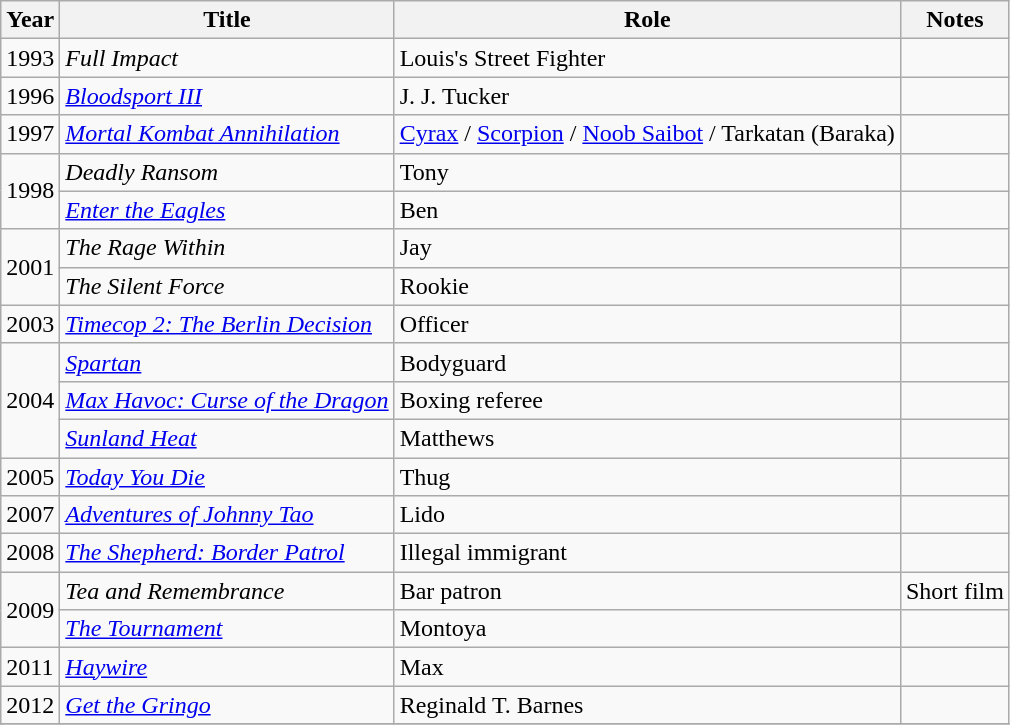<table class="wikitable">
<tr>
<th>Year</th>
<th>Title</th>
<th>Role</th>
<th>Notes</th>
</tr>
<tr>
<td>1993</td>
<td><em>Full Impact</em></td>
<td>Louis's Street Fighter</td>
<td></td>
</tr>
<tr>
<td>1996</td>
<td><em><a href='#'>Bloodsport III</a></em></td>
<td>J. J. Tucker</td>
<td></td>
</tr>
<tr>
<td>1997</td>
<td><em><a href='#'>Mortal Kombat Annihilation</a></em></td>
<td><a href='#'>Cyrax</a> / <a href='#'>Scorpion</a> / <a href='#'>Noob Saibot</a> / Tarkatan (Baraka)</td>
<td></td>
</tr>
<tr>
<td rowspan="2">1998</td>
<td><em>Deadly Ransom</em></td>
<td>Tony</td>
<td></td>
</tr>
<tr>
<td><em><a href='#'>Enter the Eagles</a></em></td>
<td>Ben</td>
<td></td>
</tr>
<tr>
<td rowspan="2">2001</td>
<td><em>The Rage Within</em></td>
<td>Jay</td>
<td></td>
</tr>
<tr>
<td><em>The Silent Force</em></td>
<td>Rookie</td>
<td></td>
</tr>
<tr>
<td>2003</td>
<td><em><a href='#'>Timecop 2: The Berlin Decision</a></em></td>
<td>Officer</td>
<td></td>
</tr>
<tr>
<td rowspan="3">2004</td>
<td><em><a href='#'>Spartan</a></em></td>
<td>Bodyguard</td>
<td></td>
</tr>
<tr>
<td><em><a href='#'>Max Havoc: Curse of the Dragon</a></em></td>
<td>Boxing referee</td>
<td></td>
</tr>
<tr>
<td><em><a href='#'>Sunland Heat</a></em></td>
<td>Matthews</td>
<td></td>
</tr>
<tr>
<td>2005</td>
<td><em><a href='#'>Today You Die</a></em></td>
<td>Thug</td>
<td></td>
</tr>
<tr>
<td>2007</td>
<td><em><a href='#'>Adventures of Johnny Tao</a></em></td>
<td>Lido</td>
<td></td>
</tr>
<tr>
<td>2008</td>
<td><em><a href='#'>The Shepherd: Border Patrol</a></em></td>
<td>Illegal immigrant</td>
<td></td>
</tr>
<tr>
<td rowspan="2">2009</td>
<td><em>Tea and Remembrance</em></td>
<td>Bar patron</td>
<td>Short film</td>
</tr>
<tr>
<td><em><a href='#'>The Tournament</a></em></td>
<td>Montoya</td>
<td></td>
</tr>
<tr>
<td>2011</td>
<td><em><a href='#'>Haywire</a></em></td>
<td>Max</td>
<td></td>
</tr>
<tr>
<td>2012</td>
<td><em><a href='#'>Get the Gringo</a></em></td>
<td>Reginald T. Barnes</td>
<td></td>
</tr>
<tr>
</tr>
</table>
